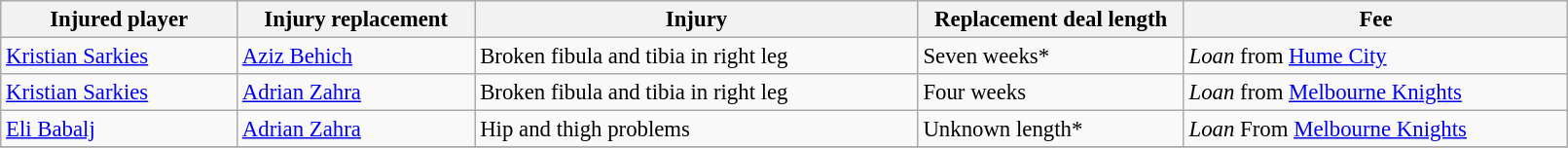<table class="wikitable" style="text-align:center; font-size:95%; width:85%; text-align:left">
<tr>
<th width=8%>Injured player</th>
<th width=8%>Injury replacement</th>
<th width=15%>Injury</th>
<th width=9%>Replacement deal length</th>
<th width=13%>Fee</th>
</tr>
<tr>
<td> <a href='#'>Kristian Sarkies</a></td>
<td> <a href='#'>Aziz Behich</a></td>
<td>Broken fibula and tibia in right leg</td>
<td>Seven weeks*</td>
<td><em>Loan</em> from <a href='#'>Hume City</a></td>
</tr>
<tr>
<td> <a href='#'>Kristian Sarkies</a></td>
<td> <a href='#'>Adrian Zahra</a></td>
<td>Broken fibula and tibia in right leg</td>
<td>Four weeks</td>
<td><em>Loan</em> from <a href='#'>Melbourne Knights</a></td>
</tr>
<tr>
<td> <a href='#'>Eli Babalj</a></td>
<td> <a href='#'>Adrian Zahra</a></td>
<td>Hip and thigh problems</td>
<td>Unknown length*</td>
<td><em>Loan</em> From <a href='#'>Melbourne Knights</a></td>
</tr>
<tr>
</tr>
</table>
